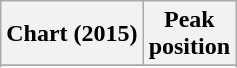<table class="wikitable sortable">
<tr>
<th>Chart (2015)</th>
<th>Peak<br>position</th>
</tr>
<tr>
</tr>
<tr>
</tr>
<tr>
</tr>
</table>
